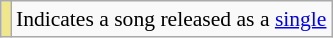<table class="wikitable" style="font-size:90%;">
<tr>
<th scope="row" style="background-color:khaki"> </th>
<td>Indicates a song released as a <a href='#'>single</a></td>
</tr>
</table>
